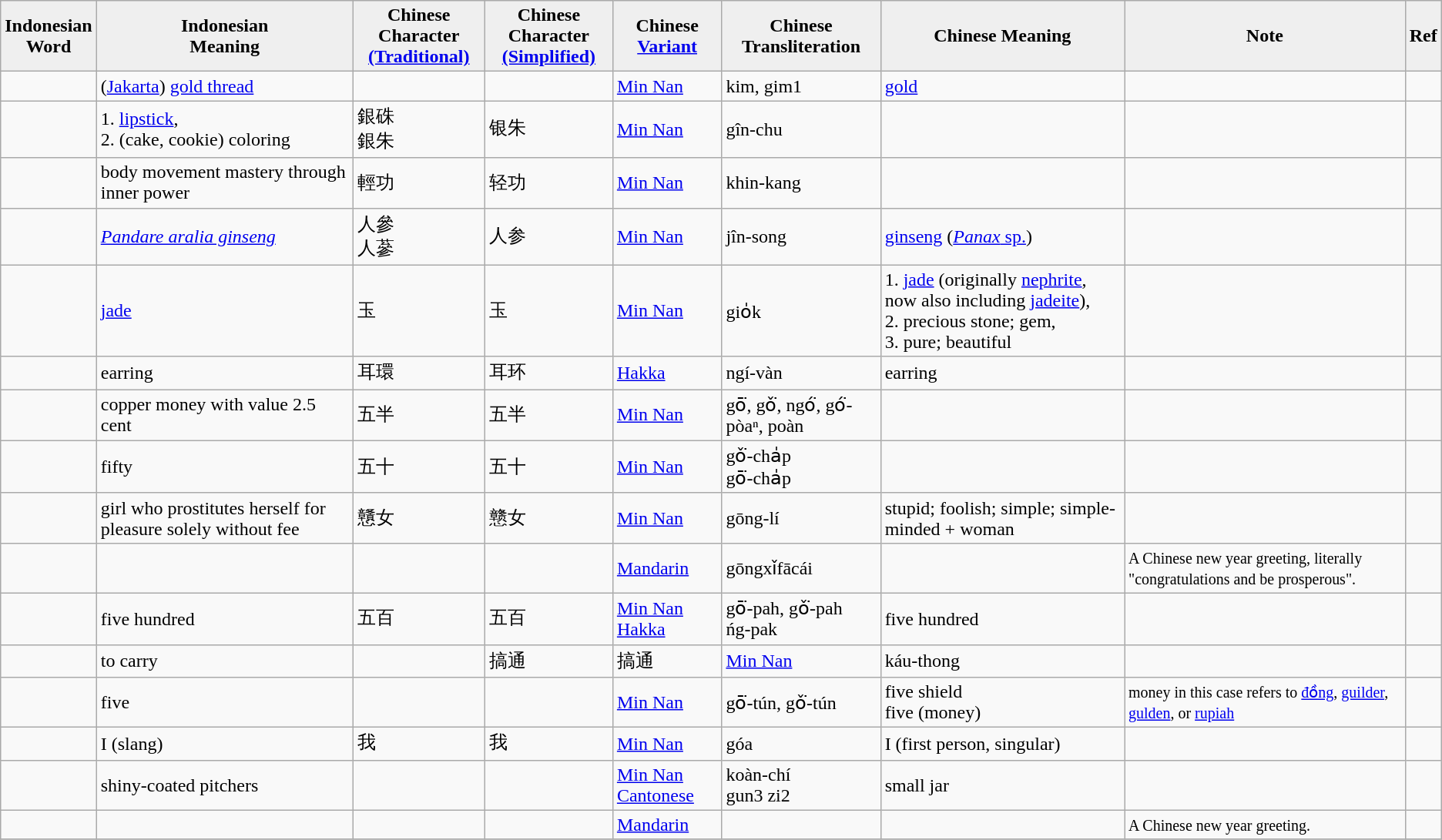<table class="wikitable">
<tr>
<th style="background:#efefef;">Indonesian <br>Word</th>
<th style="background:#efefef;">Indonesian <br>Meaning</th>
<th style="background:#efefef;">Chinese Character <br><a href='#'>(Traditional)</a></th>
<th style="background:#efefef;">Chinese Character <br><a href='#'>(Simplified)</a></th>
<th style="background:#efefef;">Chinese <a href='#'>Variant</a></th>
<th style="background:#efefef;">Chinese Transliteration</th>
<th style="background:#efefef;">Chinese Meaning</th>
<th style="background:#efefef;">Note</th>
<th style="background:#efefef;">Ref</th>
</tr>
<tr>
<td></td>
<td>(<a href='#'>Jakarta</a>) <a href='#'>gold thread</a></td>
<td></td>
<td></td>
<td><a href='#'>Min Nan</a></td>
<td>kim, gim1</td>
<td><a href='#'>gold</a></td>
<td></td>
<td></td>
</tr>
<tr>
<td></td>
<td>1. <a href='#'>lipstick</a>, <br>2. (cake, cookie) coloring</td>
<td>銀硃<br>銀朱</td>
<td>银朱</td>
<td><a href='#'>Min Nan</a></td>
<td>gîn-chu</td>
<td></td>
<td></td>
<td></td>
</tr>
<tr>
<td></td>
<td>body movement mastery through inner power</td>
<td>輕功</td>
<td>轻功</td>
<td><a href='#'>Min Nan</a></td>
<td>khin-kang</td>
<td></td>
<td></td>
<td></td>
</tr>
<tr>
<td></td>
<td><a href='#'><em>Pandare aralia ginseng</em></a></td>
<td>人參<br>人蔘</td>
<td>人参</td>
<td><a href='#'>Min Nan</a></td>
<td>jîn-song</td>
<td><a href='#'>ginseng</a> (<a href='#'><em>Panax</em> sp.</a>)</td>
<td></td>
<td></td>
</tr>
<tr>
<td></td>
<td><a href='#'>jade</a></td>
<td>玉</td>
<td>玉</td>
<td><a href='#'>Min Nan</a></td>
<td>gio̍k</td>
<td>1. <a href='#'>jade</a> (originally <a href='#'>nephrite</a>, now also including <a href='#'>jadeite</a>), <br>2. precious stone; gem, <br>3. pure; beautiful</td>
<td></td>
<td></td>
</tr>
<tr>
<td></td>
<td>earring</td>
<td>耳環</td>
<td>耳环</td>
<td><a href='#'>Hakka</a></td>
<td>ngí-vàn</td>
<td>earring</td>
<td></td>
<td></td>
</tr>
<tr>
<td></td>
<td>copper money with value 2.5 cent</td>
<td>五半</td>
<td>五半</td>
<td><a href='#'>Min Nan</a></td>
<td>gō͘, gǒ͘, ngó͘, gó͘-<br>pòaⁿ, poàn</td>
<td></td>
<td></td>
<td></td>
</tr>
<tr>
<td></td>
<td>fifty</td>
<td>五十</td>
<td>五十</td>
<td><a href='#'>Min Nan</a></td>
<td>gǒ͘-cha̍p<br>gō͘-cha̍p</td>
<td></td>
<td></td>
<td></td>
</tr>
<tr>
<td></td>
<td>girl who prostitutes herself for pleasure solely without fee</td>
<td>戇女</td>
<td>戆女</td>
<td><a href='#'>Min Nan</a></td>
<td>gōng-lí</td>
<td>stupid; foolish; simple; simple-minded + woman</td>
<td></td>
<td></td>
</tr>
<tr>
<td></td>
<td></td>
<td></td>
<td></td>
<td><a href='#'>Mandarin</a></td>
<td>gōngxǐfācái</td>
<td></td>
<td><small>A Chinese new year greeting, literally "congratulations and be prosperous".</small></td>
<td></td>
</tr>
<tr>
<td></td>
<td>five hundred</td>
<td>五百</td>
<td>五百</td>
<td><a href='#'>Min Nan</a><br><a href='#'>Hakka</a></td>
<td>gō͘-pah, gǒ͘-pah<br>ńg-pak</td>
<td>five hundred</td>
<td></td>
<td></td>
</tr>
<tr>
<td></td>
<td>to carry</td>
<td></td>
<td>搞通</td>
<td>搞通</td>
<td><a href='#'>Min Nan</a></td>
<td>káu-thong</td>
<td></td>
<td></td>
</tr>
<tr>
<td></td>
<td>five</td>
<td></td>
<td></td>
<td><a href='#'>Min Nan</a></td>
<td>gō͘-tún, gǒ͘-tún</td>
<td>five shield<br> five (money)</td>
<td><small>money in this case refers to <a href='#'>đồng</a>, <a href='#'>guilder</a>, <a href='#'>gulden</a>, or <a href='#'>rupiah</a></small></td>
<td></td>
</tr>
<tr>
<td></td>
<td>I (slang)</td>
<td>我</td>
<td>我</td>
<td><a href='#'>Min Nan</a></td>
<td>góa</td>
<td>I (first person, singular)</td>
<td></td>
<td></td>
</tr>
<tr>
<td></td>
<td>shiny-coated pitchers</td>
<td></td>
<td></td>
<td><a href='#'>Min Nan</a><br><a href='#'>Cantonese</a></td>
<td>koàn-chí<br>gun3 zi2</td>
<td>small jar</td>
<td></td>
<td></td>
</tr>
<tr>
<td></td>
<td></td>
<td></td>
<td></td>
<td><a href='#'>Mandarin</a></td>
<td></td>
<td></td>
<td><small>A Chinese new year greeting.</small></td>
<td></td>
</tr>
<tr>
</tr>
</table>
